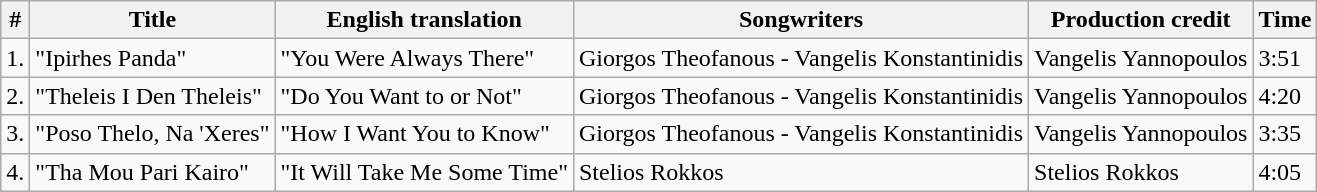<table class="wikitable">
<tr>
<th>#</th>
<th>Title</th>
<th>English translation</th>
<th>Songwriters</th>
<th>Production credit</th>
<th>Time</th>
</tr>
<tr>
<td>1.</td>
<td>"Ipirhes Panda"</td>
<td>"You Were Always There"</td>
<td>Giorgos Theofanous - Vangelis Konstantinidis</td>
<td>Vangelis Yannopoulos</td>
<td>3:51</td>
</tr>
<tr>
<td>2.</td>
<td>"Theleis I Den Theleis"</td>
<td>"Do You Want to or Not"</td>
<td>Giorgos Theofanous - Vangelis Konstantinidis</td>
<td>Vangelis Yannopoulos</td>
<td>4:20</td>
</tr>
<tr>
<td>3.</td>
<td>"Poso Thelo, Na 'Xeres"</td>
<td>"How I Want You to Know"</td>
<td>Giorgos Theofanous - Vangelis Konstantinidis</td>
<td>Vangelis Yannopoulos</td>
<td>3:35</td>
</tr>
<tr>
<td>4.</td>
<td>"Tha Mou Pari Kairo"</td>
<td>"It Will Take Me Some Time"</td>
<td>Stelios Rokkos</td>
<td>Stelios Rokkos</td>
<td>4:05</td>
</tr>
</table>
